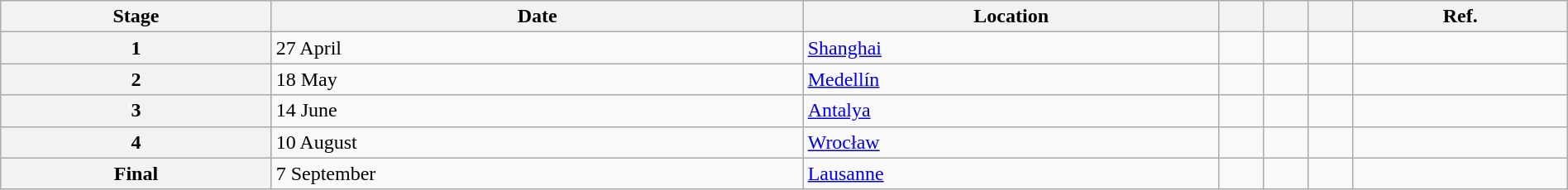<table class="wikitable" style="width:100%">
<tr>
<th>Stage</th>
<th>Date</th>
<th>Location</th>
<th></th>
<th></th>
<th></th>
<th>Ref.</th>
</tr>
<tr>
<th>1</th>
<td>27 April</td>
<td> <a href='#'>Shanghai</a></td>
<td></td>
<td></td>
<td></td>
<td></td>
</tr>
<tr>
<th>2</th>
<td>18 May</td>
<td> <a href='#'>Medellín</a></td>
<td></td>
<td></td>
<td></td>
<td></td>
</tr>
<tr>
<th>3</th>
<td>14 June</td>
<td> <a href='#'>Antalya</a></td>
<td></td>
<td></td>
<td></td>
<td></td>
</tr>
<tr>
<th>4</th>
<td>10 August</td>
<td> <a href='#'>Wrocław</a></td>
<td></td>
<td></td>
<td></td>
<td></td>
</tr>
<tr>
<th>Final</th>
<td>7 September</td>
<td> <a href='#'>Lausanne</a></td>
<td></td>
<td></td>
<td></td>
<td></td>
</tr>
</table>
